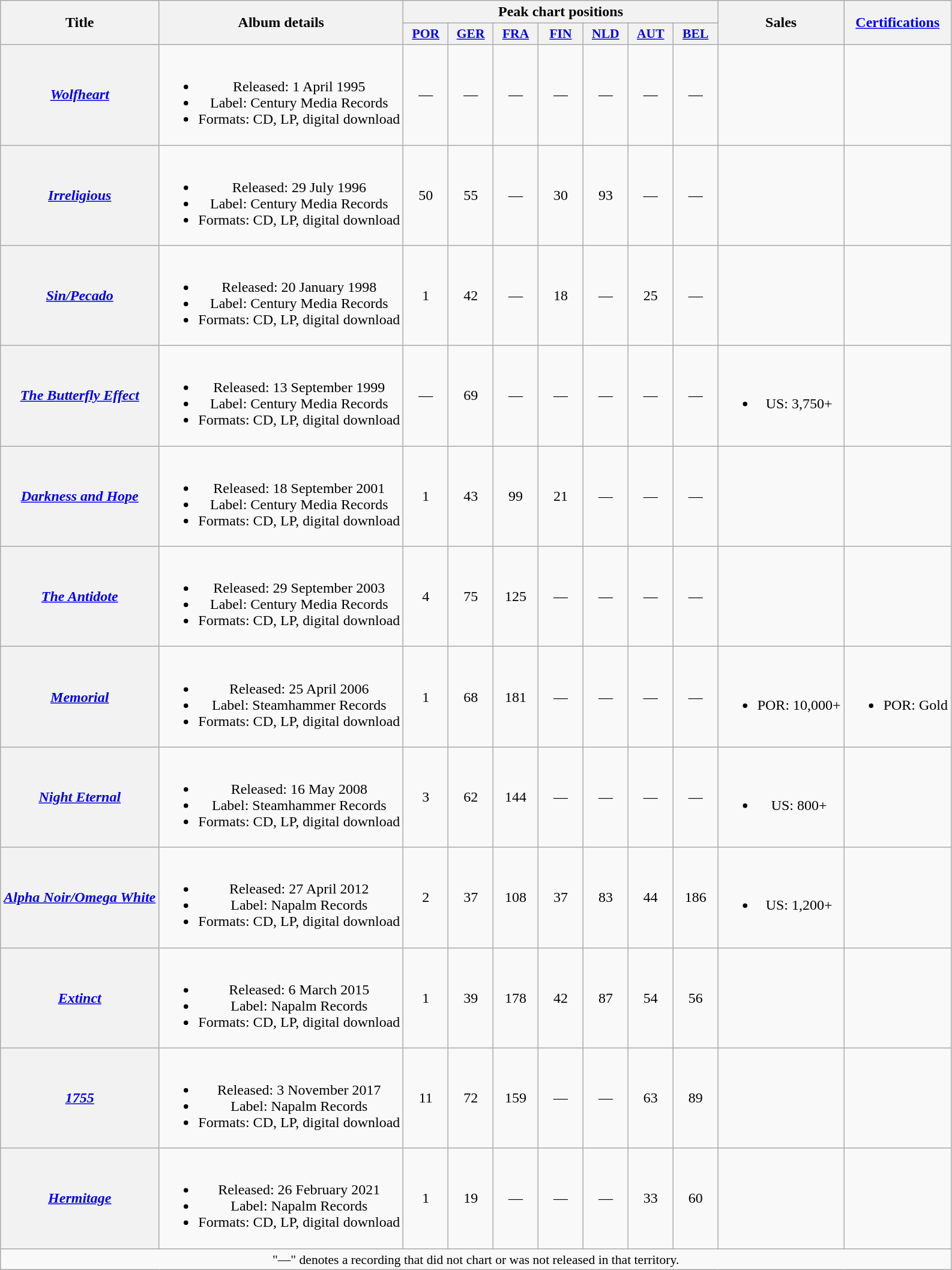<table class="wikitable plainrowheaders" style="text-align:center;">
<tr>
<th scope="col" rowspan="2">Title</th>
<th scope="col" rowspan="2">Album details</th>
<th scope="col" colspan="7">Peak chart positions</th>
<th scope="col" rowspan="2">Sales</th>
<th scope="col" rowspan="2"><a href='#'>Certifications</a></th>
</tr>
<tr>
<th scope="col" style="width:3em;font-size:90%;"><a href='#'>POR</a><br></th>
<th scope="col" style="width:3em;font-size:90%;"><a href='#'>GER</a><br></th>
<th scope="col" style="width:3em;font-size:90%;"><a href='#'>FRA</a><br></th>
<th scope="col" style="width:3em;font-size:90%;"><a href='#'>FIN</a><br></th>
<th scope="col" style="width:3em;font-size:90%;"><a href='#'>NLD</a><br></th>
<th scope="col" style="width:3em;font-size:90%;"><a href='#'>AUT</a><br></th>
<th scope="col" style="width:3em;font-size:90%;"><a href='#'>BEL</a><br></th>
</tr>
<tr>
<th scope="row"><em><a href='#'>Wolfheart</a></em></th>
<td><br><ul><li>Released: 1 April 1995</li><li>Label: Century Media Records</li><li>Formats: CD, LP, digital download</li></ul></td>
<td>—</td>
<td>—</td>
<td>—</td>
<td>—</td>
<td>—</td>
<td>—</td>
<td>—</td>
<td></td>
<td></td>
</tr>
<tr>
<th scope="row"><em><a href='#'>Irreligious</a></em></th>
<td><br><ul><li>Released: 29 July 1996</li><li>Label: Century Media Records</li><li>Formats: CD, LP, digital download</li></ul></td>
<td>50</td>
<td>55</td>
<td>—</td>
<td>30</td>
<td>93</td>
<td>—</td>
<td>—</td>
<td></td>
<td></td>
</tr>
<tr>
<th scope="row"><em><a href='#'>Sin/Pecado</a></em></th>
<td><br><ul><li>Released: 20 January 1998</li><li>Label: Century Media Records</li><li>Formats: CD, LP, digital download</li></ul></td>
<td>1</td>
<td>42</td>
<td>—</td>
<td>18</td>
<td>—</td>
<td>25</td>
<td>—</td>
<td></td>
<td></td>
</tr>
<tr>
<th scope="row"><em><a href='#'>The Butterfly Effect</a></em></th>
<td><br><ul><li>Released: 13 September 1999</li><li>Label: Century Media Records</li><li>Formats: CD, LP, digital download</li></ul></td>
<td>—</td>
<td>69</td>
<td>—</td>
<td>—</td>
<td>—</td>
<td>—</td>
<td>—</td>
<td><br><ul><li>US: 3,750+</li></ul></td>
<td></td>
</tr>
<tr>
<th scope="row"><em><a href='#'>Darkness and Hope</a></em></th>
<td><br><ul><li>Released: 18 September 2001</li><li>Label: Century Media Records</li><li>Formats: CD, LP, digital download</li></ul></td>
<td>1</td>
<td>43</td>
<td>99</td>
<td>21</td>
<td>—</td>
<td>—</td>
<td>—</td>
<td></td>
<td></td>
</tr>
<tr>
<th scope="row"><em><a href='#'>The Antidote</a></em></th>
<td><br><ul><li>Released: 29 September 2003</li><li>Label: Century Media Records</li><li>Formats: CD, LP, digital download</li></ul></td>
<td>4</td>
<td>75</td>
<td>125</td>
<td>—</td>
<td>—</td>
<td>—</td>
<td>—</td>
<td></td>
<td></td>
</tr>
<tr>
<th scope="row"><em><a href='#'>Memorial</a></em></th>
<td><br><ul><li>Released: 25 April 2006</li><li>Label: Steamhammer Records</li><li>Formats: CD, LP, digital download</li></ul></td>
<td>1</td>
<td>68</td>
<td>181</td>
<td>—</td>
<td>—</td>
<td>—</td>
<td>—</td>
<td><br><ul><li>POR: 10,000+</li></ul></td>
<td><br><ul><li>POR: Gold</li></ul></td>
</tr>
<tr>
<th scope="row"><em><a href='#'>Night Eternal</a></em></th>
<td><br><ul><li>Released: 16 May 2008</li><li>Label: Steamhammer Records</li><li>Formats: CD, LP, digital download</li></ul></td>
<td>3</td>
<td>62</td>
<td>144</td>
<td>—</td>
<td>—</td>
<td>—</td>
<td>—</td>
<td><br><ul><li>US: 800+</li></ul></td>
<td></td>
</tr>
<tr>
<th scope="row"><em><a href='#'>Alpha Noir/Omega White</a></em></th>
<td><br><ul><li>Released: 27 April 2012</li><li>Label: Napalm Records</li><li>Formats: CD, LP, digital download</li></ul></td>
<td>2</td>
<td>37</td>
<td>108</td>
<td>37</td>
<td>83</td>
<td>44</td>
<td>186</td>
<td><br><ul><li>US: 1,200+</li></ul></td>
<td></td>
</tr>
<tr>
<th scope="row"><em><a href='#'>Extinct</a></em></th>
<td><br><ul><li>Released: 6 March 2015</li><li>Label: Napalm Records</li><li>Formats: CD, LP, digital download</li></ul></td>
<td>1</td>
<td>39</td>
<td>178</td>
<td>42</td>
<td>87</td>
<td>54</td>
<td>56</td>
<td></td>
<td></td>
</tr>
<tr>
<th scope="row"><em><a href='#'>1755</a></em></th>
<td><br><ul><li>Released: 3 November 2017</li><li>Label: Napalm Records</li><li>Formats: CD, LP, digital download</li></ul></td>
<td>11</td>
<td>72</td>
<td>159</td>
<td>—</td>
<td>—</td>
<td>63</td>
<td>89</td>
<td></td>
<td></td>
</tr>
<tr>
<th scope="row"><em><a href='#'>Hermitage</a></em></th>
<td><br><ul><li>Released: 26 February 2021</li><li>Label: Napalm Records</li><li>Formats: CD, LP, digital download</li></ul></td>
<td>1</td>
<td>19</td>
<td>—</td>
<td>—</td>
<td>—</td>
<td>33</td>
<td>60</td>
<td></td>
<td></td>
</tr>
<tr>
<td colspan="15" style="font-size:90%">"—" denotes a recording that did not chart or was not released in that territory.</td>
</tr>
</table>
